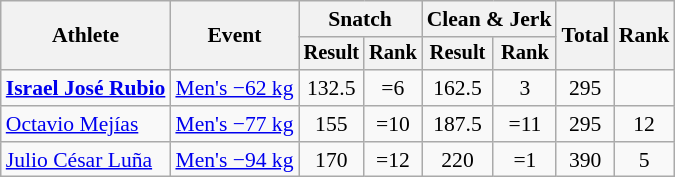<table class="wikitable" style="font-size:90%">
<tr>
<th rowspan="2">Athlete</th>
<th rowspan="2">Event</th>
<th colspan="2">Snatch</th>
<th colspan="2">Clean & Jerk</th>
<th rowspan="2">Total</th>
<th rowspan="2">Rank</th>
</tr>
<tr style="font-size:95%">
<th>Result</th>
<th>Rank</th>
<th>Result</th>
<th>Rank</th>
</tr>
<tr align=center>
<td align=left><strong><a href='#'>Israel José Rubio</a></strong></td>
<td align=left><a href='#'>Men's −62 kg</a></td>
<td>132.5</td>
<td>=6</td>
<td>162.5</td>
<td>3</td>
<td>295</td>
<td></td>
</tr>
<tr align=center>
<td align=left><a href='#'>Octavio Mejías</a></td>
<td align=left><a href='#'>Men's −77 kg</a></td>
<td>155</td>
<td>=10</td>
<td>187.5</td>
<td>=11</td>
<td>295</td>
<td>12</td>
</tr>
<tr align=center>
<td align=left><a href='#'>Julio César Luña</a></td>
<td align=left><a href='#'>Men's −94 kg</a></td>
<td>170</td>
<td>=12</td>
<td>220</td>
<td>=1</td>
<td>390</td>
<td>5</td>
</tr>
</table>
